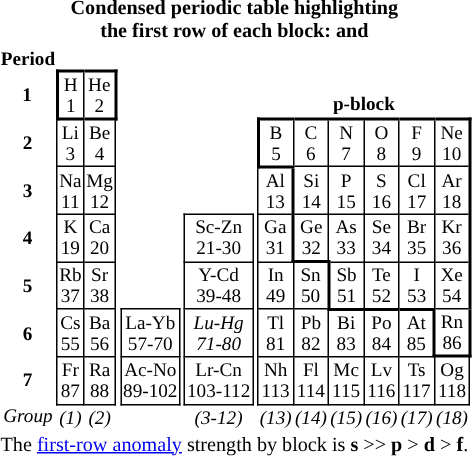<table class=" floatright" style="border-collapse:collapse; text-align:center;font-size:80%;line-height:1.1;margin-top:1.2em;">
<tr>
<td colspan=14 style="padding-bottom:3px;border:none;text-align:center;font-size:105%"><strong>Condensed periodic table highlighting<br>the first row of each block:    and </strong></td>
</tr>
<tr>
<td colspan=1><strong>Period</strong></td>
<td colspan=2><strong></strong></td>
<td rowspan=9 style="padding:1px;"></td>
<td colspan=1></td>
<td rowspan=9 style="padding:1px;"></td>
<td colspan=1></td>
<td rowspan=9 style="padding:1px;"></td>
<td colspan=6></td>
</tr>
<tr>
<td><strong>1</strong></td>
<td style="border:solid black;border-width:2px 1px 2px 2px;background-color:">H <br>1</td>
<td style="border:solid black;border-width:2px 2px 2px 1px;background-color:">He<br>2</td>
<td></td>
<td></td>
<td colspan=6><br><strong>p-block</strong></td>
</tr>
<tr>
<td><strong>2</strong></td>
<td style="border:solid black;border-width:1px 1px 1px 1px;">Li<br>3</td>
<td style="border:solid black;border-width:1px 1px 1px 1px;">Be<br>4</td>
<td></td>
<td></td>
<td style="border:solid black;border-width:2px 1px 2px 2px;background-color:">B <br>5</td>
<td style="border:solid black;border-width:2px 1px 1px 1px;background-color:">C <br>6</td>
<td style="border:solid black;border-width:2px 1px 1px 1px;background-color:">N <br>7</td>
<td style="border:solid black;border-width:2px 1px 1px 1px;background-color:">O <br>8</td>
<td style="border:solid black;border-width:2px 1px 1px 1px;background-color:">F <br>9</td>
<td style="border:solid black;border-width:2px 2px 1px 1px;background-color:">Ne<br>10</td>
</tr>
<tr>
<td><strong>3</strong></td>
<td style="border:solid black;border-width:1px 1px 1px 1px;">Na<br>11</td>
<td style="border:solid black;border-width:1px 1px 1px 1px;">Mg<br>12</td>
<td></td>
<td><br><strong></strong></td>
<td style="border:solid black;border-width:1px 1px 1px 1px;">Al<br>13</td>
<td style="border:solid black;border-width:1px 1px 1px 2px;">Si<br>14</td>
<td style="border:solid black;border-width:1px 1px 1px 1px;">P <br>15</td>
<td style="border:solid black;border-width:1px 1px 1px 1px;">S <br>16</td>
<td style="border:solid black;border-width:1px 1px 1px 1px;">Cl<br>17</td>
<td style="border:solid black;border-width:1px 2px 1px 1px;">Ar<br>18</td>
</tr>
<tr>
<td><strong>4</strong></td>
<td style="border:solid black;border-width:1px 1px 1px 1px;">K <br>19</td>
<td style="border:solid black;border-width:1px 1px 1px 1px;">Ca<br>20</td>
<td></td>
<td style="border:solid black;border-width:1px 1px 1px 1px;background-color:">Sc-Zn<br>21-30</td>
<td style="border:solid black;border-width:1px 1px 1px 1px;">Ga<br>31</td>
<td style="border:solid black;border-width:1px 1px 2px 2px;">Ge<br>32</td>
<td style="border:solid black;border-width:1px 1px 1px 1px;">As<br>33</td>
<td style="border:solid black;border-width:1px 1px 1px 1px;">Se<br>34</td>
<td style="border:solid black;border-width:1px 1px 1px 1px;">Br<br>35</td>
<td style="border:solid black;border-width:1px 2px 1px 1px;">Kr<br>36</td>
</tr>
<tr>
<td><strong>5</strong></td>
<td style="border:solid black;border-width:1px 1px 1px 1px;">Rb<br>37</td>
<td style="border:solid black;border-width:1px 1px 1px 1px;">Sr<br>38</td>
<td><br><strong></strong></td>
<td style="border:solid black;border-width:1px 1px 1px 1px;">Y-Cd<br>39-48</td>
<td style="border:solid black;border-width:1px 1px 1px 1px;">In<br>49</td>
<td style="border:solid black;border-width:1px 1px 1px 1px;">Sn<br>50</td>
<td style="border:solid black;border-width:1px 1px 2px 2px;">Sb<br>51</td>
<td style="border:solid black;border-width:1px 1px 2px 1px;">Te<br>52</td>
<td style="border:solid black;border-width:1px 1px 2px 1px;">I <br>53</td>
<td style="border:solid black;border-width:1px 2px 1px 1px;">Xe<br>54</td>
</tr>
<tr>
<td><strong>6</strong></td>
<td style="border:solid black;border-width:1px 1px 1px 1px;">Cs<br>55</td>
<td style="border:solid black;border-width:1px 1px 1px 1px;">Ba<br>56</td>
<td style="border:solid black;border-width:1px 1px 1px 1px;background-color:">La-Yb<br>57-70</td>
<td style="border:solid black;border-width:1px 1px 1px 1px;"><em>Lu-Hg<br>71-80</em></td>
<td style="border:solid black;border-width:1px 1px 1px 1px;">Tl<br>81</td>
<td style="border:solid black;border-width:1px 1px 1px 1px;">Pb<br>82</td>
<td style="border:solid black;border-width:1px 1px 1px 1px;">Bi<br>83</td>
<td style="border:solid black;border-width:1px 1px 1px 1px;">Po<br>84</td>
<td style="border:solid black;border-width:1px 1px 1px 1px;">At<br>85</td>
<td style="border:solid black;border-width:1px 2px 2px 2px;">Rn<br>86</td>
</tr>
<tr>
<td><strong>7</strong></td>
<td style="border:solid black;border-width:1px 1px 1px 1px;">Fr<br>87</td>
<td style="border:solid black;border-width:1px 1px 1px 1px;">Ra<br>88</td>
<td style="border:solid black;border-width:1px 1px 1px 1px;">Ac-No<br>89-102</td>
<td style="border:solid black;border-width:1px 1px 1px 1px;">Lr-Cn<br>103-112</td>
<td style="border:solid black;border-width:1px 1px 1px 1px;">Nh<br>113</td>
<td style="border:solid black;border-width:1px 1px 1px 1px;">Fl<br>114</td>
<td style="border:solid black;border-width:1px 1px 1px 1px;">Mc<br>115</td>
<td style="border:solid black;border-width:1px 1px 1px 1px;">Lv<br>116</td>
<td style="border:solid black;border-width:1px 1px 1px 1px;">Ts<br>117</td>
<td style="border:solid black;border-width:1px 1px 1px 1px;">Og<br>118</td>
</tr>
<tr>
<td><em>Group</em></td>
<td><em>(1)</em></td>
<td><em>(2)</em></td>
<td></td>
<td><em>(3-12)</em></td>
<td><em>(13)</em></td>
<td><em>(14)</em></td>
<td><em>(15)</em></td>
<td><em>(16)</em></td>
<td><em>(17)</em></td>
<td><em>(18)</em></td>
</tr>
<tr>
<td colspan=14 style="border:none;"></td>
</tr>
<tr>
<td colspan=14 style="border:none; text-align:Center;font-size:105%;">The <a href='#'>first-row anomaly</a> strength by block is <strong>s</strong> >> <strong>p</strong> > <strong>d</strong> > <strong>f</strong>.</td>
</tr>
</table>
